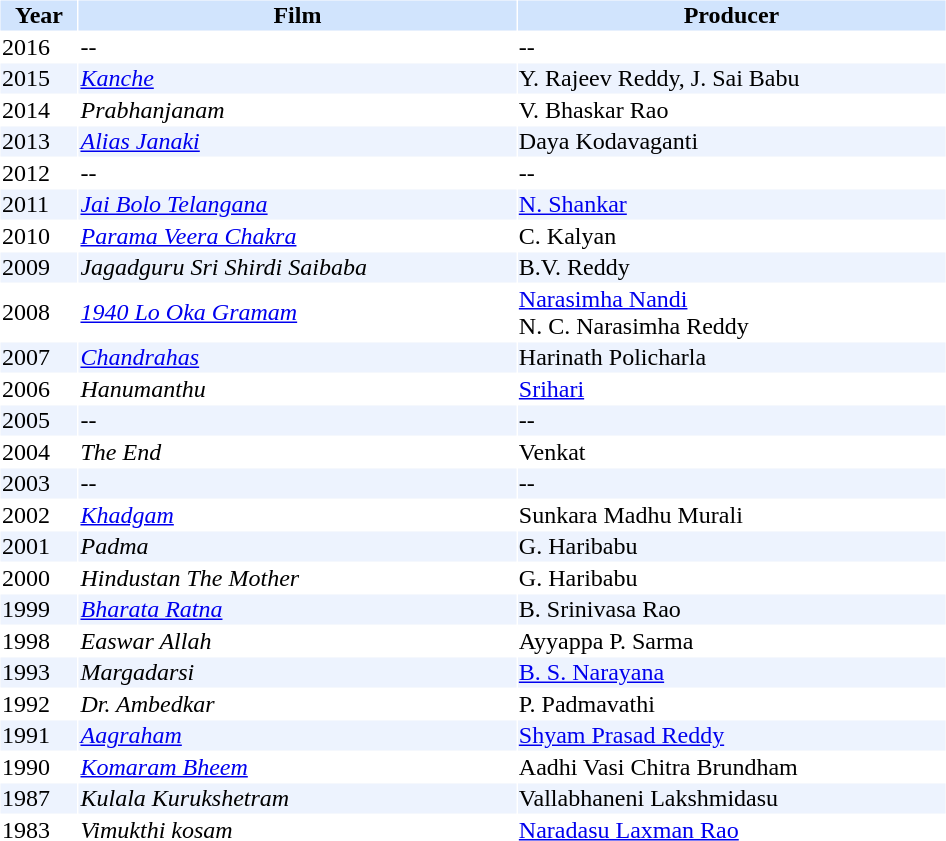<table cellspacing="1" cellpadding="1" border="0" width="50%">
<tr bgcolor="#d1e4fd">
<th>Year</th>
<th>Film</th>
<th>Producer</th>
</tr>
<tr>
<td>2016</td>
<td>--</td>
<td>-- </td>
</tr>
<tr bgcolor=#edf3fe>
<td>2015</td>
<td><em><a href='#'>Kanche</a></em></td>
<td>Y. Rajeev Reddy, J. Sai Babu</td>
</tr>
<tr>
<td>2014</td>
<td><em>Prabhanjanam</em></td>
<td>V. Bhaskar Rao</td>
</tr>
<tr bgcolor=#edf3fe>
<td>2013</td>
<td><em><a href='#'>Alias Janaki</a></em></td>
<td>Daya Kodavaganti</td>
</tr>
<tr>
<td>2012</td>
<td>--</td>
<td>-- </td>
</tr>
<tr bgcolor=#edf3fe>
<td>2011</td>
<td><em><a href='#'>Jai Bolo Telangana</a></em></td>
<td><a href='#'>N. Shankar</a></td>
</tr>
<tr>
<td>2010</td>
<td><em><a href='#'>Parama Veera Chakra</a></em></td>
<td>C. Kalyan</td>
</tr>
<tr bgcolor=#edf3fe>
<td>2009</td>
<td><em>Jagadguru Sri Shirdi Saibaba</em></td>
<td>B.V. Reddy</td>
</tr>
<tr>
<td>2008</td>
<td><em><a href='#'>1940 Lo Oka Gramam</a></em></td>
<td><a href='#'>Narasimha Nandi</a> <br> N. C. Narasimha Reddy</td>
</tr>
<tr bgcolor=#edf3fe>
<td>2007</td>
<td><em><a href='#'>Chandrahas</a></em></td>
<td>Harinath Policharla</td>
</tr>
<tr>
<td>2006</td>
<td><em>Hanumanthu</em></td>
<td><a href='#'>Srihari</a></td>
</tr>
<tr bgcolor=#edf3fe>
<td>2005</td>
<td>--</td>
<td>-- </td>
</tr>
<tr>
<td>2004</td>
<td><em>The End</em></td>
<td>Venkat</td>
</tr>
<tr bgcolor=#edf3fe>
<td>2003</td>
<td>--</td>
<td>-- </td>
</tr>
<tr>
<td>2002</td>
<td><em><a href='#'>Khadgam</a></em></td>
<td>Sunkara Madhu Murali</td>
</tr>
<tr bgcolor=#edf3fe>
<td>2001</td>
<td><em>Padma</em></td>
<td>G. Haribabu</td>
</tr>
<tr>
<td>2000</td>
<td><em>Hindustan The Mother</em></td>
<td>G. Haribabu</td>
</tr>
<tr bgcolor=#edf3fe>
<td>1999</td>
<td><em><a href='#'>Bharata Ratna</a></em></td>
<td>B. Srinivasa Rao</td>
</tr>
<tr>
<td>1998</td>
<td><em>Easwar Allah</em></td>
<td>Ayyappa P. Sarma</td>
</tr>
<tr bgcolor=#edf3fe>
<td>1993</td>
<td><em>Margadarsi</em></td>
<td><a href='#'>B. S. Narayana</a></td>
</tr>
<tr>
<td>1992</td>
<td><em>Dr. Ambedkar</em></td>
<td>P. Padmavathi</td>
</tr>
<tr bgcolor=#edf3fe>
<td>1991</td>
<td><a href='#'><em>Aagraham</em></a></td>
<td><a href='#'>Shyam Prasad Reddy</a></td>
</tr>
<tr>
<td>1990</td>
<td><a href='#'><em>Komaram Bheem</em></a></td>
<td>Aadhi Vasi Chitra Brundham</td>
</tr>
<tr bgcolor=#edf3fe>
<td>1987</td>
<td><em>Kulala Kurukshetram</em></td>
<td>Vallabhaneni Lakshmidasu</td>
</tr>
<tr>
<td>1983</td>
<td><em>Vimukthi kosam</em></td>
<td><a href='#'>Naradasu Laxman Rao</a></td>
</tr>
</table>
